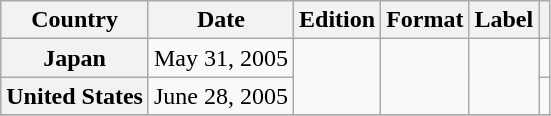<table class="wikitable plainrowheaders">
<tr>
<th scope="col">Country</th>
<th scope="col">Date</th>
<th scope="col">Edition</th>
<th scope="col">Format</th>
<th scope="col">Label</th>
<th scope="col"></th>
</tr>
<tr>
<th scope="row">Japan</th>
<td rowspan="1">May 31, 2005</td>
<td rowspan="2"></td>
<td rowspan="2"></td>
<td rowspan="2"></td>
<td style="text-align:center;"></td>
</tr>
<tr>
<th scope="row">United States</th>
<td rowspan="1">June 28, 2005</td>
<td style="text-align:center;"></td>
</tr>
<tr>
</tr>
</table>
